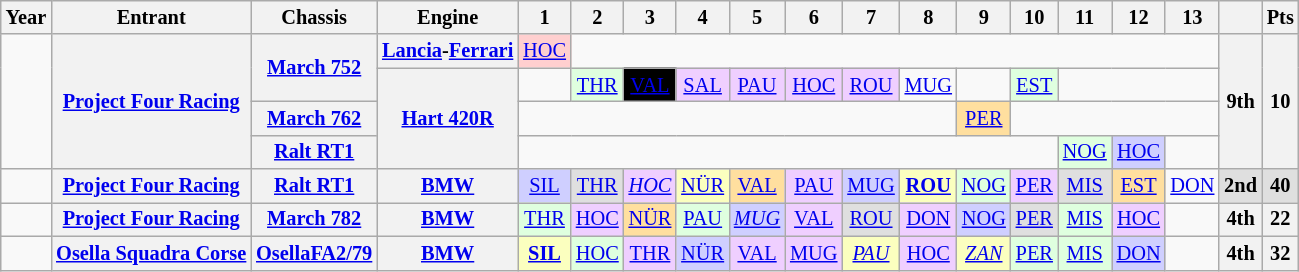<table class="wikitable" style="text-align:center; font-size:85%">
<tr>
<th>Year</th>
<th>Entrant</th>
<th>Chassis</th>
<th>Engine</th>
<th>1</th>
<th>2</th>
<th>3</th>
<th>4</th>
<th>5</th>
<th>6</th>
<th>7</th>
<th>8</th>
<th>9</th>
<th>10</th>
<th>11</th>
<th>12</th>
<th>13</th>
<th></th>
<th>Pts</th>
</tr>
<tr>
<td rowspan=4></td>
<th rowspan=4 nowrap><a href='#'>Project Four Racing</a></th>
<th rowspan=2 nowrap><a href='#'>March 752</a></th>
<th nowrap><a href='#'>Lancia</a>-<a href='#'>Ferrari</a></th>
<td style="background:#FFCFCF;"><a href='#'>HOC</a><br></td>
<td colspan=12></td>
<th rowspan=4>9th</th>
<th rowspan=4>10</th>
</tr>
<tr>
<th rowspan=3 nowrap><a href='#'>Hart 420R</a></th>
<td></td>
<td style="background:#DFFFDF;"><a href='#'>THR</a><br></td>
<td style="background:#000000; color:white"><a href='#'><span>VAL</span></a><br></td>
<td style="background:#EFCFFF;"><a href='#'>SAL</a><br></td>
<td style="background:#EFCFFF;"><a href='#'>PAU</a><br></td>
<td style="background:#EFCFFF;"><a href='#'>HOC</a><br></td>
<td style="background:#EFCFFF;"><a href='#'>ROU</a><br></td>
<td><a href='#'>MUG</a></td>
<td></td>
<td style="background:#DFFFDF;"><a href='#'>EST</a><br></td>
<td colspan=3></td>
</tr>
<tr>
<th nowrap><a href='#'>March 762</a></th>
<td colspan=8></td>
<td style="background:#FFDF9F;"><a href='#'>PER</a><br></td>
<td colspan=4></td>
</tr>
<tr>
<th nowrap><a href='#'>Ralt RT1</a></th>
<td colspan=10></td>
<td style="background:#DFFFDF;"><a href='#'>NOG</a><br><small></small></td>
<td style="background:#CFCFFF;"><a href='#'>HOC</a><br></td>
<td></td>
</tr>
<tr>
<td></td>
<th nowrap><a href='#'>Project Four Racing</a></th>
<th nowrap><a href='#'>Ralt RT1</a></th>
<th nowrap><a href='#'>BMW</a></th>
<td style="background:#CFCFFF;"><a href='#'>SIL</a><br></td>
<td style="background:#DFDFDF;"><a href='#'>THR</a><br></td>
<td style="background:#EFCFFF;"><em><a href='#'>HOC</a></em><br></td>
<td style="background:#FBFFBF;"><a href='#'>NÜR</a><br></td>
<td style="background:#FFDF9F;"><a href='#'>VAL</a><br></td>
<td style="background:#EFCFFF;"><a href='#'>PAU</a><br></td>
<td style="background:#CFCFFF;"><a href='#'>MUG</a><br></td>
<td style="background:#FBFFBF;"><strong><a href='#'>ROU</a></strong><br></td>
<td style="background:#DFFFDF;"><a href='#'>NOG</a><br></td>
<td style="background:#EFCFFF;"><a href='#'>PER</a><br></td>
<td style="background:#DFDFDF;"><a href='#'>MIS</a><br></td>
<td style="background:#FFDF9F;"><a href='#'>EST</a><br></td>
<td><a href='#'>DON</a></td>
<td style="background:#DFDFDF;"><strong>2nd</strong></td>
<td style="background:#DFDFDF;"><strong>40</strong></td>
</tr>
<tr>
<td></td>
<th nowrap><a href='#'>Project Four Racing</a></th>
<th nowrap><a href='#'>March 782</a></th>
<th nowrap><a href='#'>BMW</a></th>
<td style="background:#DFFFDF;"><a href='#'>THR</a><br></td>
<td style="background:#EFCFFF;"><a href='#'>HOC</a><br></td>
<td style="background:#FFDF9F;"><a href='#'>NÜR</a><br></td>
<td style="background:#DFFFDF;"><a href='#'>PAU</a><br></td>
<td style="background:#CFCFFF;"><em><a href='#'>MUG</a></em><br></td>
<td style="background:#EFCFFF;"><a href='#'>VAL</a><br></td>
<td style="background:#DFDFDF;"><a href='#'>ROU</a><br></td>
<td style="background:#EFCFFF;"><a href='#'>DON</a><br></td>
<td style="background:#CFCFFF;"><a href='#'>NOG</a><br></td>
<td style="background:#DFDFDF;"><a href='#'>PER</a><br></td>
<td style="background:#DFFFDF;"><a href='#'>MIS</a><br></td>
<td style="background:#EFCFFF;"><a href='#'>HOC</a><br></td>
<td></td>
<th>4th</th>
<th>22</th>
</tr>
<tr>
<td></td>
<th nowrap><a href='#'>Osella Squadra Corse</a></th>
<th nowrap><a href='#'>OsellaFA2/79</a></th>
<th nowrap><a href='#'>BMW</a></th>
<td style="background:#FBFFBF;"><strong><a href='#'>SIL</a></strong><br></td>
<td style="background:#DFFFDF;"><a href='#'>HOC</a><br></td>
<td style="background:#EFCFFF;"><a href='#'>THR</a><br></td>
<td style="background:#CFCFFF;"><a href='#'>NÜR</a><br></td>
<td style="background:#EFCFFF;"><a href='#'>VAL</a><br></td>
<td style="background:#EFCFFF;"><a href='#'>MUG</a><br></td>
<td style="background:#FBFFBF;"><em><a href='#'>PAU</a></em><br></td>
<td style="background:#EFCFFF;"><a href='#'>HOC</a><br></td>
<td style="background:#FBFFBF;"><em><a href='#'>ZAN</a></em><br></td>
<td style="background:#DFFFDF;"><a href='#'>PER</a><br></td>
<td style="background:#DFFFDF;"><a href='#'>MIS</a><br></td>
<td style="background:#CFCFFF;"><a href='#'>DON</a><br></td>
<td></td>
<th>4th</th>
<th>32</th>
</tr>
</table>
